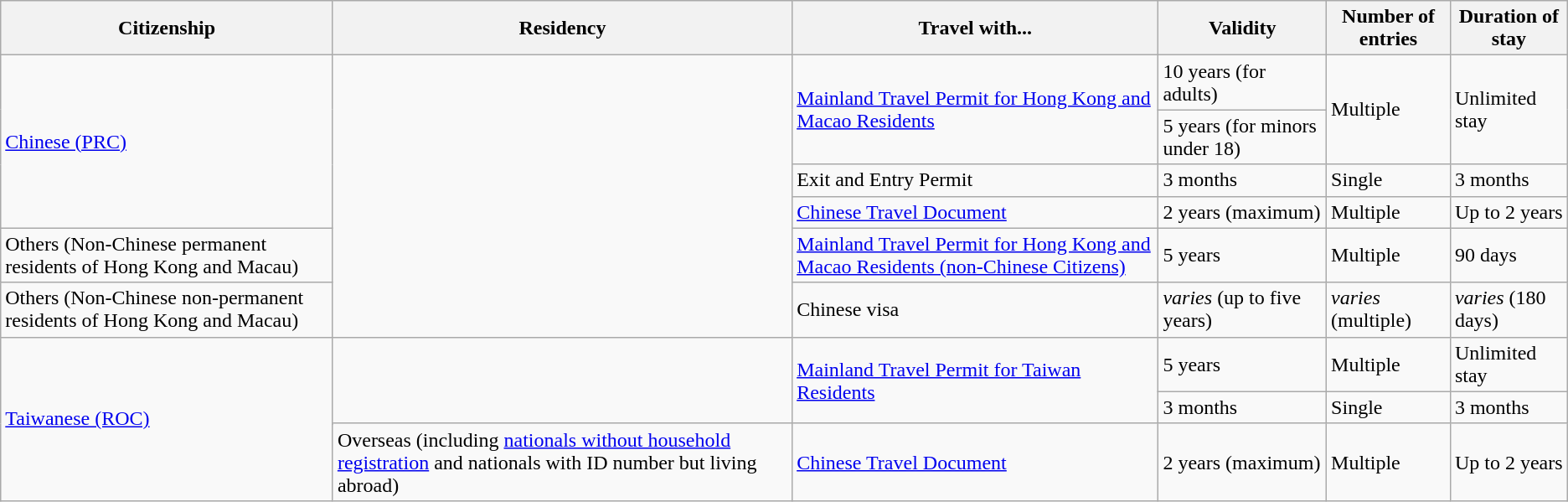<table class="wikitable">
<tr>
<th>Citizenship</th>
<th>Residency</th>
<th>Travel with...</th>
<th>Validity</th>
<th>Number of entries</th>
<th>Duration of stay</th>
</tr>
<tr>
<td rowspan="4"><a href='#'>Chinese (PRC)</a></td>
<td rowspan="6"><br></td>
<td rowspan="2"><a href='#'>Mainland Travel Permit for Hong Kong and Macao Residents</a></td>
<td>10 years (for adults)</td>
<td rowspan="2">Multiple</td>
<td rowspan="2">Unlimited stay<br></td>
</tr>
<tr>
<td>5 years (for minors under 18)</td>
</tr>
<tr>
<td>Exit and Entry Permit</td>
<td>3 months</td>
<td>Single</td>
<td>3 months</td>
</tr>
<tr>
<td><a href='#'>Chinese Travel Document</a></td>
<td>2 years (maximum)</td>
<td>Multiple</td>
<td>Up to 2 years</td>
</tr>
<tr>
<td>Others (Non-Chinese permanent residents of Hong Kong and Macau)</td>
<td><a href='#'>Mainland Travel Permit for Hong Kong and Macao Residents (non-Chinese Citizens)</a></td>
<td>5 years</td>
<td>Multiple</td>
<td>90 days</td>
</tr>
<tr>
<td>Others (Non-Chinese non-permanent residents of Hong Kong and Macau)</td>
<td>Chinese visa</td>
<td><em>varies</em> (up to five years)</td>
<td><em>varies</em> (multiple)</td>
<td><em>varies</em> (180 days)</td>
</tr>
<tr>
<td rowspan="4"><a href='#'>Taiwanese (ROC)</a></td>
<td rowspan="3"></td>
<td rowspan="2"><a href='#'>Mainland Travel Permit for Taiwan Residents</a></td>
<td>5 years</td>
<td>Multiple</td>
<td>Unlimited stay</td>
</tr>
<tr>
<td>3 months</td>
<td>Single</td>
<td>3 months</td>
</tr>
<tr>
<td rowspan="2"><a href='#'>Chinese Travel Document</a></td>
<td rowspan="2">2 years (maximum)</td>
<td rowspan="2">Multiple</td>
<td rowspan="2">Up to 2 years</td>
</tr>
<tr>
<td>Overseas (including <a href='#'>nationals without household registration</a> and nationals with ID number but living abroad)</td>
</tr>
</table>
